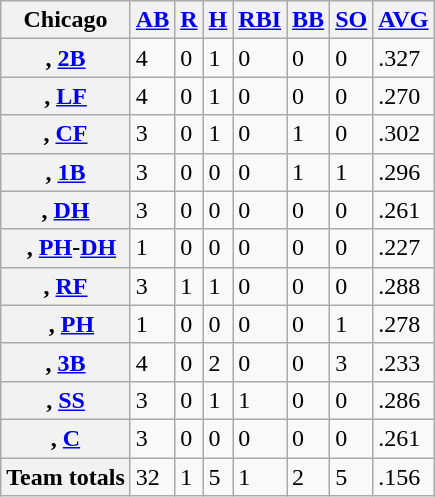<table class="wikitable sortable plainrowheaders" border="2">
<tr>
<th>Chicago</th>
<th><a href='#'>AB</a></th>
<th><a href='#'>R</a></th>
<th><a href='#'>H</a></th>
<th><a href='#'>RBI</a></th>
<th><a href='#'>BB</a></th>
<th><a href='#'>SO</a></th>
<th><a href='#'>AVG</a></th>
</tr>
<tr>
<th scope="row">, <a href='#'>2B</a></th>
<td>4</td>
<td>0</td>
<td>1</td>
<td>0</td>
<td>0</td>
<td>0</td>
<td>.327</td>
</tr>
<tr>
<th scope="row">, <a href='#'>LF</a></th>
<td>4</td>
<td>0</td>
<td>1</td>
<td>0</td>
<td>0</td>
<td>0</td>
<td>.270</td>
</tr>
<tr>
<th scope="row">, <a href='#'>CF</a></th>
<td>3</td>
<td>0</td>
<td>1</td>
<td>0</td>
<td>1</td>
<td>0</td>
<td>.302</td>
</tr>
<tr>
<th scope="row">, <a href='#'>1B</a></th>
<td>3</td>
<td>0</td>
<td>0</td>
<td>0</td>
<td>1</td>
<td>1</td>
<td>.296</td>
</tr>
<tr>
<th scope="row">, <a href='#'>DH</a></th>
<td>3</td>
<td>0</td>
<td>0</td>
<td>0</td>
<td>0</td>
<td>0</td>
<td>.261</td>
</tr>
<tr>
<th scope="row">  , <a href='#'>PH</a>-<a href='#'>DH</a></th>
<td>1</td>
<td>0</td>
<td>0</td>
<td>0</td>
<td>0</td>
<td>0</td>
<td>.227</td>
</tr>
<tr>
<th scope="row">, <a href='#'>RF</a></th>
<td>3</td>
<td>1</td>
<td>1</td>
<td>0</td>
<td>0</td>
<td>0</td>
<td>.288</td>
</tr>
<tr>
<th scope="row">  , <a href='#'>PH</a></th>
<td>1</td>
<td>0</td>
<td>0</td>
<td>0</td>
<td>0</td>
<td>1</td>
<td>.278</td>
</tr>
<tr>
<th scope="row">, <a href='#'>3B</a></th>
<td>4</td>
<td>0</td>
<td>2</td>
<td>0</td>
<td>0</td>
<td>3</td>
<td>.233</td>
</tr>
<tr>
<th scope="row">, <a href='#'>SS</a></th>
<td>3</td>
<td>0</td>
<td>1</td>
<td>1</td>
<td>0</td>
<td>0</td>
<td>.286</td>
</tr>
<tr>
<th scope="row">, <a href='#'>C</a></th>
<td>3</td>
<td>0</td>
<td>0</td>
<td>0</td>
<td>0</td>
<td>0</td>
<td>.261</td>
</tr>
<tr class="sortbottom">
<th scope="row"><strong>Team totals</strong></th>
<td>32</td>
<td>1</td>
<td>5</td>
<td>1</td>
<td>2</td>
<td>5</td>
<td>.156</td>
</tr>
</table>
